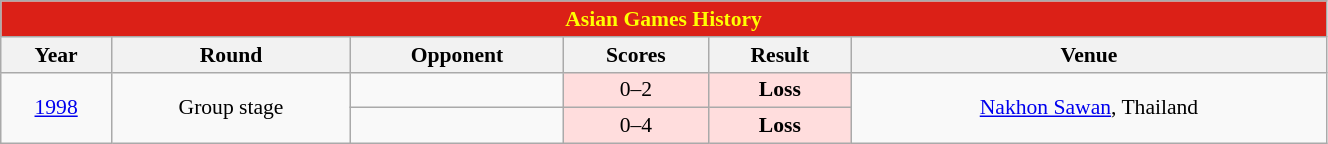<table class="wikitable collapsible collapsed" style="text-align:center; font-size:90%; width:70%;">
<tr>
<th colspan="6" style="background: #DB2017; color: #FFFF00;">Asian Games History</th>
</tr>
<tr>
<th>Year</th>
<th>Round</th>
<th>Opponent</th>
<th>Scores</th>
<th>Result</th>
<th>Venue</th>
</tr>
<tr>
<td rowspan="2"><a href='#'>1998</a></td>
<td rowspan="2">Group stage</td>
<td style="text-align:left"></td>
<td style="background:#fdd;">0–2</td>
<td style="background:#fdd;"><strong>Loss</strong></td>
<td rowspan="2"> <a href='#'>Nakhon Sawan</a>, Thailand</td>
</tr>
<tr>
<td style="text-align:left"></td>
<td style="background:#fdd;">0–4</td>
<td style="background:#fdd;"><strong>Loss</strong></td>
</tr>
</table>
